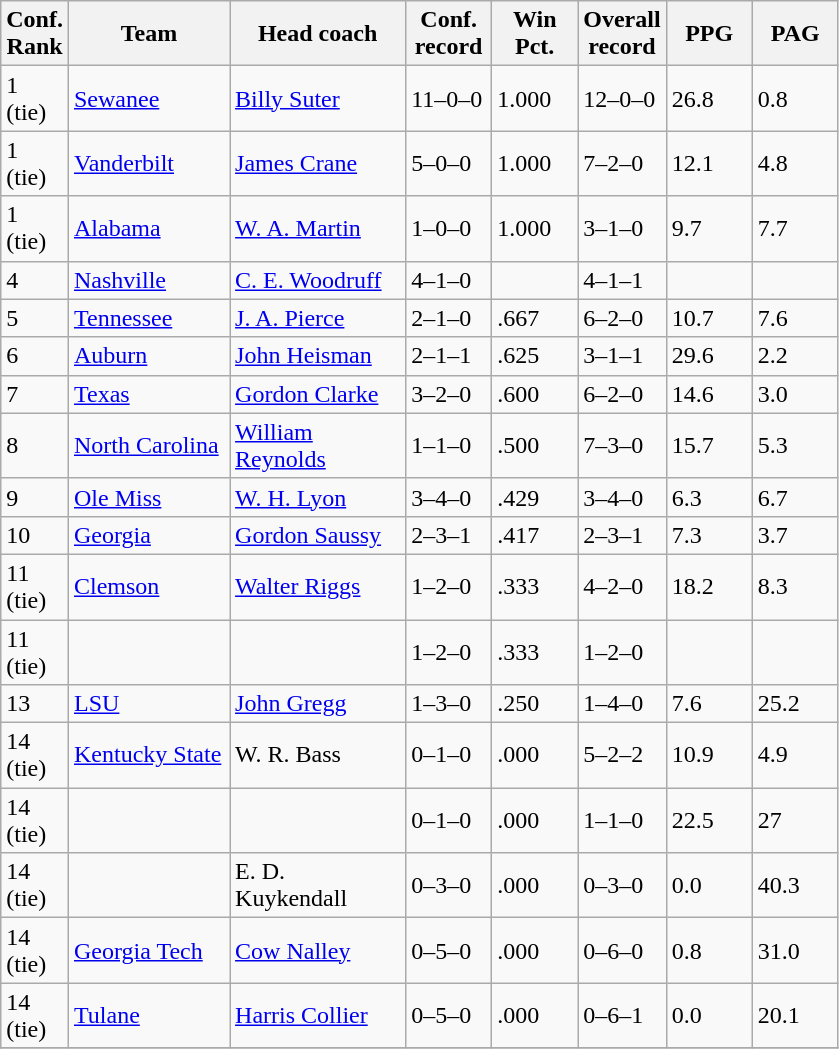<table class="sortable wikitable">
<tr>
<th width="25">Conf. Rank</th>
<th width="100">Team</th>
<th width="110">Head coach</th>
<th width="50">Conf. record</th>
<th width="50">Win Pct.</th>
<th width="50">Overall record</th>
<th width="50">PPG</th>
<th width="50">PAG</th>
</tr>
<tr align="left" bgcolor="">
<td>1 (tie)</td>
<td><a href='#'>Sewanee</a></td>
<td><a href='#'>Billy Suter</a></td>
<td>11–0–0</td>
<td>1.000</td>
<td>12–0–0</td>
<td>26.8</td>
<td>0.8</td>
</tr>
<tr align="left" bgcolor="">
<td>1 (tie)</td>
<td><a href='#'>Vanderbilt</a></td>
<td><a href='#'>James Crane</a></td>
<td>5–0–0</td>
<td>1.000</td>
<td>7–2–0</td>
<td>12.1</td>
<td>4.8</td>
</tr>
<tr align="left" bgcolor="">
<td>1 (tie)</td>
<td><a href='#'>Alabama</a></td>
<td><a href='#'>W. A. Martin</a></td>
<td>1–0–0</td>
<td>1.000</td>
<td>3–1–0</td>
<td>9.7</td>
<td>7.7</td>
</tr>
<tr align="left" bgcolor="">
<td>4</td>
<td><a href='#'>Nashville</a></td>
<td><a href='#'>C. E. Woodruff</a></td>
<td>4–1–0</td>
<td></td>
<td>4–1–1</td>
<td></td>
<td></td>
</tr>
<tr align="left" bgcolor="">
<td>5</td>
<td><a href='#'>Tennessee</a></td>
<td><a href='#'>J. A. Pierce</a></td>
<td>2–1–0</td>
<td>.667</td>
<td>6–2–0</td>
<td>10.7</td>
<td>7.6</td>
</tr>
<tr align="left" bgcolor="">
<td>6</td>
<td><a href='#'>Auburn</a></td>
<td><a href='#'>John Heisman</a></td>
<td>2–1–1</td>
<td>.625</td>
<td>3–1–1</td>
<td>29.6</td>
<td>2.2</td>
</tr>
<tr align="left" bgcolor="">
<td>7</td>
<td><a href='#'>Texas</a></td>
<td><a href='#'>Gordon Clarke</a></td>
<td>3–2–0</td>
<td>.600</td>
<td>6–2–0</td>
<td>14.6</td>
<td>3.0</td>
</tr>
<tr align="left" bgcolor="">
<td>8</td>
<td><a href='#'>North Carolina</a></td>
<td><a href='#'>William Reynolds</a></td>
<td>1–1–0</td>
<td>.500</td>
<td>7–3–0</td>
<td>15.7</td>
<td>5.3</td>
</tr>
<tr align="left" bgcolor="">
<td>9</td>
<td><a href='#'>Ole Miss</a></td>
<td><a href='#'>W. H. Lyon</a></td>
<td>3–4–0</td>
<td>.429</td>
<td>3–4–0</td>
<td>6.3</td>
<td>6.7</td>
</tr>
<tr align="left" bgcolor="">
<td>10</td>
<td><a href='#'>Georgia</a></td>
<td><a href='#'>Gordon Saussy</a></td>
<td>2–3–1</td>
<td>.417</td>
<td>2–3–1</td>
<td>7.3</td>
<td>3.7</td>
</tr>
<tr align="left" bgcolor="">
<td>11 (tie)</td>
<td><a href='#'>Clemson</a></td>
<td><a href='#'>Walter Riggs</a></td>
<td>1–2–0</td>
<td>.333</td>
<td>4–2–0</td>
<td>18.2</td>
<td>8.3</td>
</tr>
<tr align="left" bgcolor="">
<td>11 (tie)</td>
<td></td>
<td></td>
<td>1–2–0</td>
<td>.333</td>
<td>1–2–0</td>
<td></td>
<td></td>
</tr>
<tr align="left" bgcolor="">
<td>13</td>
<td><a href='#'>LSU</a></td>
<td><a href='#'>John Gregg</a></td>
<td>1–3–0</td>
<td>.250</td>
<td>1–4–0</td>
<td>7.6</td>
<td>25.2</td>
</tr>
<tr align="left" bgcolor="">
<td>14 (tie)</td>
<td><a href='#'>Kentucky State</a></td>
<td>W. R. Bass</td>
<td>0–1–0</td>
<td>.000</td>
<td>5–2–2</td>
<td>10.9</td>
<td>4.9</td>
</tr>
<tr align="left" bgcolor="">
<td>14 (tie)</td>
<td></td>
<td></td>
<td>0–1–0</td>
<td>.000</td>
<td>1–1–0</td>
<td>22.5</td>
<td>27</td>
</tr>
<tr align="left" bgcolor="">
<td>14 (tie)</td>
<td></td>
<td>E. D. Kuykendall</td>
<td>0–3–0</td>
<td>.000</td>
<td>0–3–0</td>
<td>0.0</td>
<td>40.3</td>
</tr>
<tr align="left" bgcolor=""|- align="left" bgcolor="">
<td>14 (tie)</td>
<td><a href='#'>Georgia Tech</a></td>
<td><a href='#'>Cow Nalley</a></td>
<td>0–5–0</td>
<td>.000</td>
<td>0–6–0</td>
<td>0.8</td>
<td>31.0</td>
</tr>
<tr align="left" bgcolor="">
<td>14 (tie)</td>
<td><a href='#'>Tulane</a></td>
<td><a href='#'>Harris Collier</a></td>
<td>0–5–0</td>
<td>.000</td>
<td>0–6–1</td>
<td>0.0</td>
<td>20.1</td>
</tr>
<tr align="left" bgcolor="">
</tr>
</table>
